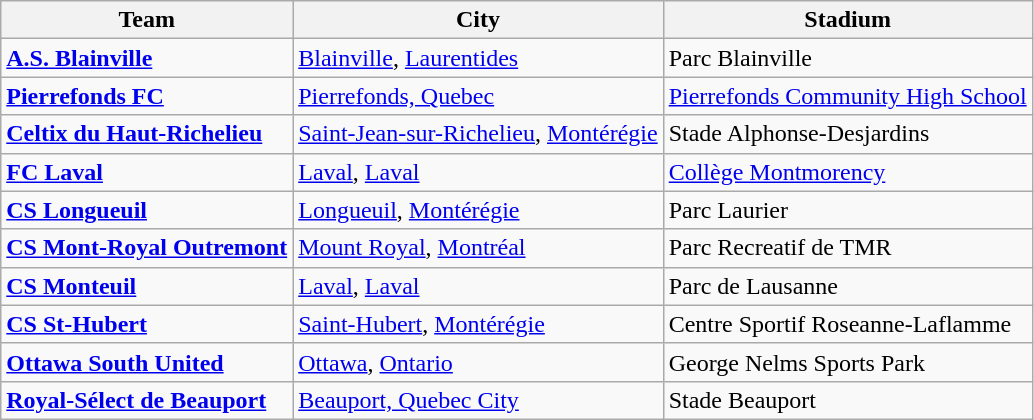<table class="wikitable" style="text-align:left">
<tr>
<th>Team</th>
<th>City</th>
<th>Stadium</th>
</tr>
<tr>
<td><strong><a href='#'>A.S. Blainville</a></strong></td>
<td><a href='#'>Blainville</a>, <a href='#'>Laurentides</a></td>
<td>Parc Blainville</td>
</tr>
<tr>
<td><strong><a href='#'>Pierrefonds FC</a></strong></td>
<td><a href='#'>Pierrefonds, Quebec</a></td>
<td><a href='#'>Pierrefonds Community High School</a></td>
</tr>
<tr>
<td><strong><a href='#'>Celtix du Haut-Richelieu</a></strong></td>
<td><a href='#'>Saint-Jean-sur-Richelieu</a>, <a href='#'>Montérégie</a></td>
<td>Stade Alphonse-Desjardins</td>
</tr>
<tr>
<td><strong><a href='#'>FC Laval</a></strong></td>
<td><a href='#'>Laval</a>, <a href='#'>Laval</a></td>
<td><a href='#'>Collège Montmorency</a></td>
</tr>
<tr>
<td><strong><a href='#'>CS Longueuil</a></strong></td>
<td><a href='#'>Longueuil</a>, <a href='#'>Montérégie</a></td>
<td>Parc Laurier</td>
</tr>
<tr>
<td><strong><a href='#'>CS Mont-Royal Outremont</a></strong></td>
<td><a href='#'>Mount Royal</a>, <a href='#'>Montréal</a></td>
<td>Parc Recreatif de TMR</td>
</tr>
<tr>
<td><strong><a href='#'>CS Monteuil</a></strong></td>
<td><a href='#'>Laval</a>, <a href='#'>Laval</a></td>
<td>Parc de Lausanne</td>
</tr>
<tr>
<td><strong><a href='#'>CS St-Hubert</a></strong></td>
<td><a href='#'>Saint-Hubert</a>,  <a href='#'>Montérégie</a></td>
<td>Centre Sportif Roseanne-Laflamme</td>
</tr>
<tr>
<td><strong><a href='#'>Ottawa South United</a></strong></td>
<td><a href='#'>Ottawa</a>, <a href='#'>Ontario</a></td>
<td>George Nelms Sports Park</td>
</tr>
<tr>
<td><strong><a href='#'>Royal-Sélect de Beauport</a></strong></td>
<td><a href='#'>Beauport, Quebec City</a></td>
<td>Stade Beauport</td>
</tr>
</table>
